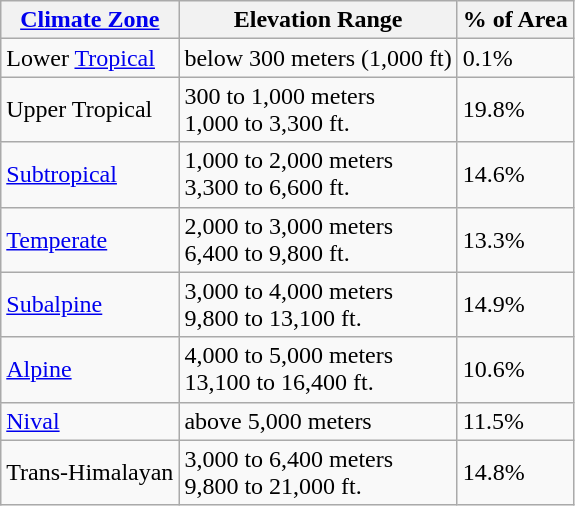<table class="wikitable">
<tr>
<th><a href='#'>Climate Zone</a></th>
<th>Elevation Range</th>
<th>% of Area</th>
</tr>
<tr>
<td>Lower <a href='#'>Tropical</a></td>
<td>below 300 meters (1,000 ft)</td>
<td>0.1%</td>
</tr>
<tr>
<td>Upper Tropical</td>
<td>300 to 1,000 meters<br>1,000 to 3,300 ft.</td>
<td>19.8%</td>
</tr>
<tr>
<td><a href='#'>Subtropical</a></td>
<td>1,000 to 2,000 meters<br>3,300 to 6,600 ft.</td>
<td>14.6%</td>
</tr>
<tr>
<td><a href='#'>Temperate</a></td>
<td>2,000 to 3,000 meters<br>6,400 to 9,800 ft.</td>
<td>13.3%</td>
</tr>
<tr>
<td><a href='#'>Subalpine</a></td>
<td>3,000 to 4,000 meters<br>9,800 to 13,100 ft.</td>
<td>14.9%</td>
</tr>
<tr>
<td><a href='#'>Alpine</a></td>
<td>4,000 to 5,000 meters<br>13,100 to 16,400 ft.</td>
<td>10.6%</td>
</tr>
<tr>
<td><a href='#'>Nival</a></td>
<td>above 5,000 meters</td>
<td>11.5%</td>
</tr>
<tr>
<td>Trans-Himalayan<br></td>
<td>3,000 to 6,400 meters<br>9,800 to 21,000 ft.</td>
<td>14.8%</td>
</tr>
</table>
